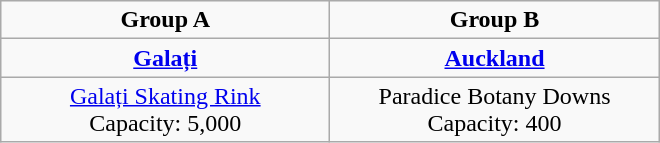<table class="wikitable" style="text-align:center;" width=440px>
<tr>
<td><strong>Group A</strong></td>
<td><strong>Group B</strong></td>
</tr>
<tr>
<td width=220px><strong><a href='#'>Galați</a></strong></td>
<td width=220px><strong><a href='#'>Auckland</a></strong></td>
</tr>
<tr>
<td><a href='#'>Galați Skating Rink</a><br>Capacity: 5,000</td>
<td>Paradice Botany Downs<br>Capacity: 400</td>
</tr>
</table>
